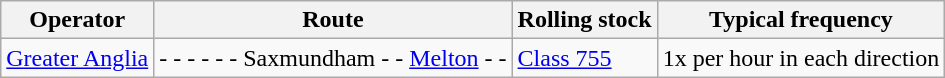<table class="wikitable vatop">
<tr>
<th>Operator</th>
<th>Route</th>
<th>Rolling stock</th>
<th>Typical frequency</th>
</tr>
<tr>
<td><a href='#'>Greater Anglia</a></td>
<td> -  -  -  -  -  - Saxmundham -  - <a href='#'>Melton</a> -  - </td>
<td><a href='#'>Class 755</a></td>
<td>1x per hour in each direction</td>
</tr>
</table>
